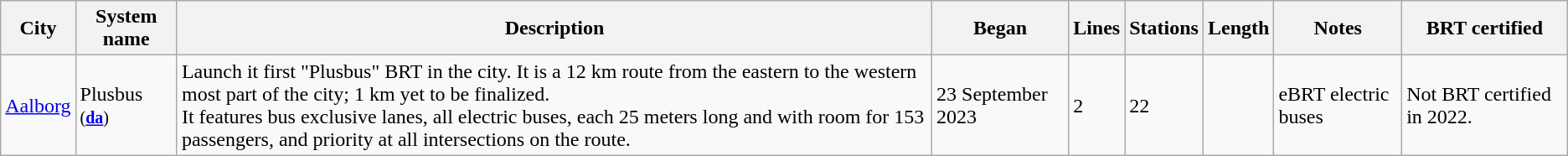<table class="wikitable">
<tr>
<th>City</th>
<th>System name</th>
<th>Description</th>
<th>Began</th>
<th>Lines</th>
<th>Stations</th>
<th>Length</th>
<th>Notes</th>
<th>BRT certified</th>
</tr>
<tr>
<td><a href='#'>Aalborg</a></td>
<td>Plusbus <small>(<a href='#'><strong>da</strong></a>)</small></td>
<td>Launch it first "Plusbus" BRT in the city. It is a 12 km route from the eastern to the western most part of the city; 1 km yet to be finalized.<br>It features bus exclusive lanes, all electric buses, each 25 meters long and with room for 153 passengers, and priority at all intersections on the route.</td>
<td>23 September 2023</td>
<td>2</td>
<td>22</td>
<td></td>
<td>eBRT electric buses</td>
<td>Not BRT certified in 2022.</td>
</tr>
</table>
